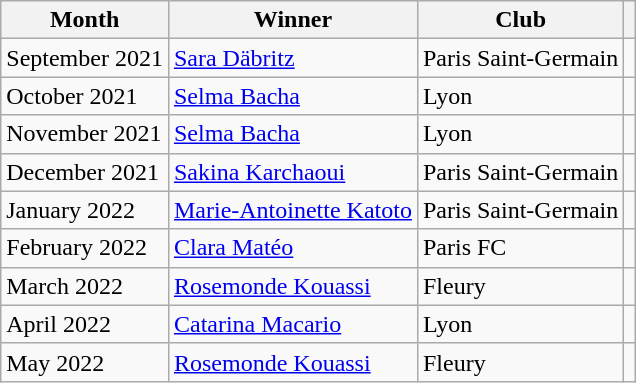<table class="wikitable">
<tr>
<th>Month</th>
<th>Winner</th>
<th>Club</th>
<th></th>
</tr>
<tr>
<td>September 2021</td>
<td> <a href='#'>Sara Däbritz</a></td>
<td>Paris Saint-Germain</td>
<td></td>
</tr>
<tr>
<td>October 2021</td>
<td> <a href='#'>Selma Bacha</a></td>
<td>Lyon</td>
<td></td>
</tr>
<tr>
<td>November 2021</td>
<td> <a href='#'>Selma Bacha</a></td>
<td>Lyon</td>
<td></td>
</tr>
<tr>
<td>December 2021</td>
<td> <a href='#'>Sakina Karchaoui</a></td>
<td>Paris Saint-Germain</td>
<td></td>
</tr>
<tr>
<td>January 2022</td>
<td> <a href='#'>Marie-Antoinette Katoto</a></td>
<td>Paris Saint-Germain</td>
<td></td>
</tr>
<tr>
<td>February 2022</td>
<td> <a href='#'>Clara Matéo</a></td>
<td>Paris FC</td>
<td></td>
</tr>
<tr>
<td>March 2022</td>
<td> <a href='#'>Rosemonde Kouassi</a></td>
<td>Fleury</td>
<td></td>
</tr>
<tr>
<td>April 2022</td>
<td> <a href='#'>Catarina Macario</a></td>
<td>Lyon</td>
<td></td>
</tr>
<tr>
<td>May 2022</td>
<td> <a href='#'>Rosemonde Kouassi</a></td>
<td>Fleury</td>
<td></td>
</tr>
</table>
